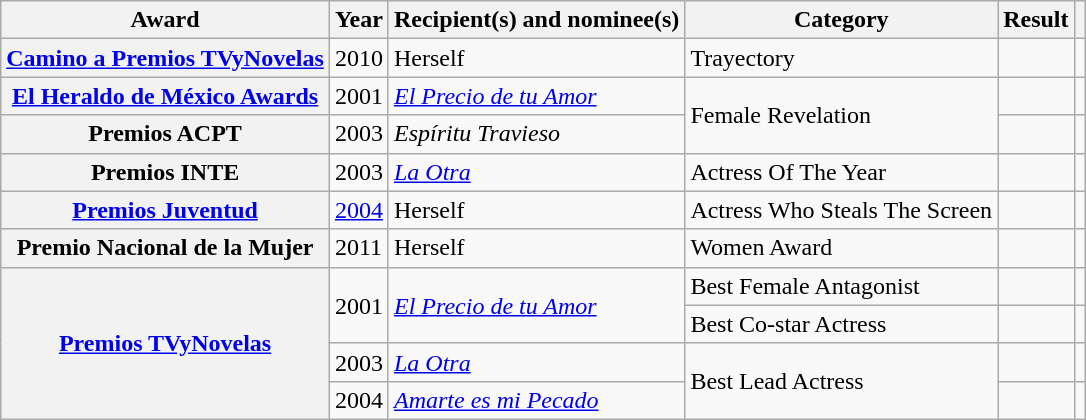<table class="wikitable plainrowheaders">
<tr>
<th scope="col">Award</th>
<th scope="col">Year</th>
<th scope="col">Recipient(s) and nominee(s)</th>
<th scope="col">Category</th>
<th scope="col">Result</th>
<th scope="col" class="unsortable"></th>
</tr>
<tr>
<th scope="row"><a href='#'>Camino a Premios TVyNovelas</a></th>
<td>2010</td>
<td>Herself</td>
<td>Trayectory</td>
<td></td>
<td></td>
</tr>
<tr>
<th scope="row"><a href='#'>El Heraldo de México Awards</a></th>
<td>2001</td>
<td><em><a href='#'>El Precio de tu Amor</a></em></td>
<td rowspan="2">Female Revelation</td>
<td></td>
<td></td>
</tr>
<tr>
<th scope="row">Premios ACPT</th>
<td>2003</td>
<td><em>Espíritu Travieso</em></td>
<td></td>
<td></td>
</tr>
<tr>
<th scope="row">Premios INTE</th>
<td>2003</td>
<td><em><a href='#'>La Otra</a></em></td>
<td>Actress Of The Year</td>
<td></td>
<td align=center></td>
</tr>
<tr>
<th scope="row"><a href='#'>Premios Juventud</a></th>
<td><a href='#'>2004</a></td>
<td>Herself</td>
<td>Actress Who Steals The Screen</td>
<td></td>
<td align=center></td>
</tr>
<tr>
<th scope="row">Premio Nacional de la Mujer</th>
<td>2011</td>
<td>Herself</td>
<td>Women Award</td>
<td></td>
<td align=center></td>
</tr>
<tr>
<th rowspan="4" scope="row"><a href='#'>Premios TVyNovelas</a></th>
<td rowspan="2">2001</td>
<td rowspan="2"><em><a href='#'>El Precio de tu Amor</a></em></td>
<td>Best Female Antagonist</td>
<td></td>
<td></td>
</tr>
<tr>
<td>Best Co-star Actress</td>
<td></td>
<td></td>
</tr>
<tr>
<td>2003</td>
<td><em><a href='#'>La Otra</a></em></td>
<td rowspan="2">Best Lead Actress</td>
<td></td>
<td></td>
</tr>
<tr>
<td>2004</td>
<td><em><a href='#'>Amarte es mi Pecado</a></em></td>
<td></td>
<td></td>
</tr>
</table>
